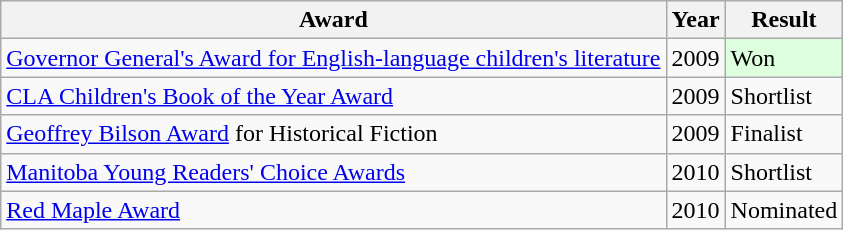<table class="wikitable sortable">
<tr>
<th>Award</th>
<th>Year</th>
<th>Result</th>
</tr>
<tr>
<td><a href='#'>Governor General's Award for English-language children's literature</a></td>
<td>2009</td>
<td style="background:#dfd;">Won</td>
</tr>
<tr>
<td><a href='#'>CLA Children's Book of the Year Award</a></td>
<td>2009</td>
<td>Shortlist</td>
</tr>
<tr>
<td><a href='#'>Geoffrey Bilson Award</a> for Historical Fiction</td>
<td>2009</td>
<td>Finalist</td>
</tr>
<tr>
<td><a href='#'>Manitoba Young Readers' Choice Awards</a></td>
<td>2010</td>
<td>Shortlist</td>
</tr>
<tr>
<td><a href='#'>Red Maple Award</a></td>
<td>2010</td>
<td>Nominated</td>
</tr>
</table>
